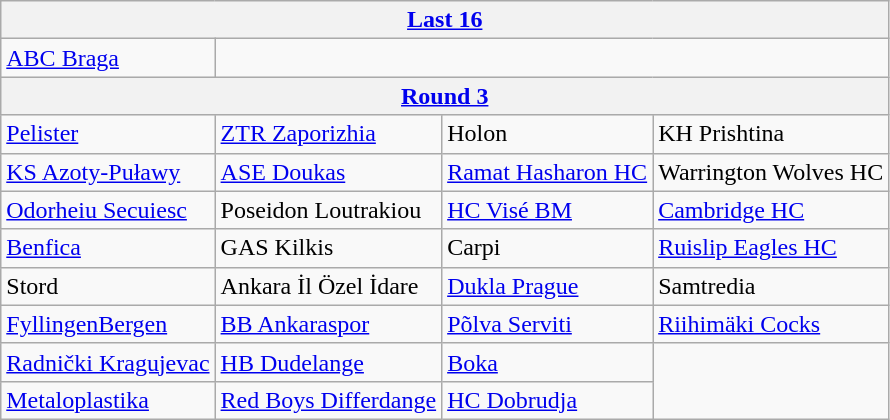<table class="wikitable">
<tr>
<th colspan=4><a href='#'>Last 16</a></th>
</tr>
<tr>
<td> <a href='#'>ABC Braga</a> </td>
</tr>
<tr>
<th colspan=4><a href='#'>Round 3</a></th>
</tr>
<tr>
<td> <a href='#'>Pelister</a> </td>
<td> <a href='#'>ZTR Zaporizhia</a> </td>
<td> Holon </td>
<td> KH Prishtina </td>
</tr>
<tr>
<td> <a href='#'>KS Azoty-Puławy</a> </td>
<td> <a href='#'>ASE Doukas</a> </td>
<td> <a href='#'>Ramat Hasharon HC</a> </td>
<td> Warrington Wolves HC </td>
</tr>
<tr>
<td> <a href='#'>Odorheiu Secuiesc</a> </td>
<td> Poseidon Loutrakiou </td>
<td> <a href='#'>HC Visé BM</a> </td>
<td> <a href='#'>Cambridge HC</a> </td>
</tr>
<tr>
<td> <a href='#'>Benfica</a> </td>
<td> GAS Kilkis </td>
<td> Carpi </td>
<td> <a href='#'>Ruislip Eagles HC</a> </td>
</tr>
<tr>
<td> Stord </td>
<td> Ankara İl Özel İdare </td>
<td> <a href='#'>Dukla Prague</a> </td>
<td> Samtredia </td>
</tr>
<tr>
<td> <a href='#'>FyllingenBergen</a> </td>
<td> <a href='#'>BB Ankaraspor</a> </td>
<td> <a href='#'>Põlva Serviti</a> </td>
<td> <a href='#'>Riihimäki Cocks</a> </td>
</tr>
<tr>
<td> <a href='#'>Radnički Kragujevac</a> </td>
<td> <a href='#'>HB Dudelange</a> </td>
<td> <a href='#'>Boka</a> </td>
</tr>
<tr>
<td> <a href='#'>Metaloplastika</a> </td>
<td> <a href='#'>Red Boys Differdange</a> </td>
<td> <a href='#'>HC Dobrudja</a> </td>
</tr>
</table>
